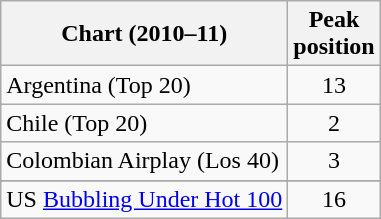<table class="wikitable sortable">
<tr>
<th align="left">Chart (2010–11)</th>
<th align="left">Peak<br>position</th>
</tr>
<tr>
<td>Argentina (Top 20)</td>
<td align="center">13</td>
</tr>
<tr>
<td>Chile (Top 20)</td>
<td align="center">2</td>
</tr>
<tr>
<td>Colombian Airplay (Los 40)</td>
<td align="center">3</td>
</tr>
<tr>
</tr>
<tr>
</tr>
<tr>
</tr>
<tr>
</tr>
<tr>
</tr>
<tr>
<td>US <a href='#'>Bubbling Under Hot 100</a></td>
<td style="text-align:center;">16</td>
</tr>
</table>
